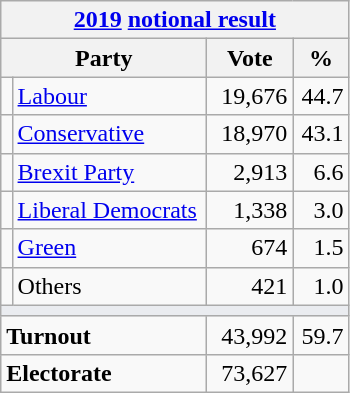<table class="wikitable">
<tr>
<th colspan="4"><a href='#'>2019</a> <a href='#'>notional result</a></th>
</tr>
<tr>
<th bgcolor="#DDDDFF" width="130px" colspan="2">Party</th>
<th bgcolor="#DDDDFF" width="50px">Vote</th>
<th bgcolor="#DDDDFF" width="30px">%</th>
</tr>
<tr>
<td></td>
<td><a href='#'>Labour</a></td>
<td align=right>19,676</td>
<td align=right>44.7</td>
</tr>
<tr>
<td></td>
<td><a href='#'>Conservative</a></td>
<td align=right>18,970</td>
<td align=right>43.1</td>
</tr>
<tr>
<td></td>
<td><a href='#'>Brexit Party</a></td>
<td align=right>2,913</td>
<td align=right>6.6</td>
</tr>
<tr>
<td></td>
<td><a href='#'>Liberal Democrats</a></td>
<td align=right>1,338</td>
<td align=right>3.0</td>
</tr>
<tr>
<td></td>
<td><a href='#'>Green</a></td>
<td align=right>674</td>
<td align=right>1.5</td>
</tr>
<tr>
<td></td>
<td>Others</td>
<td align=right>421</td>
<td align=right>1.0</td>
</tr>
<tr>
<td colspan="4" bgcolor="#EAECF0"></td>
</tr>
<tr>
<td colspan="2"><strong>Turnout</strong></td>
<td align=right>43,992</td>
<td align=right>59.7</td>
</tr>
<tr>
<td colspan="2"><strong>Electorate</strong></td>
<td align=right>73,627</td>
</tr>
</table>
